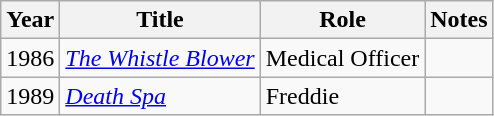<table class="wikitable sortable">
<tr>
<th>Year</th>
<th>Title</th>
<th>Role</th>
<th>Notes</th>
</tr>
<tr>
<td>1986</td>
<td><em><a href='#'>The Whistle Blower</a></em></td>
<td>Medical Officer</td>
<td></td>
</tr>
<tr>
<td>1989</td>
<td><em><a href='#'>Death Spa</a></em></td>
<td>Freddie</td>
<td></td>
</tr>
</table>
